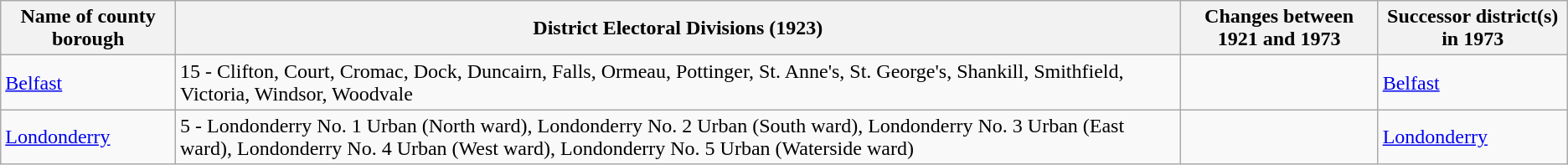<table class="wikitable">
<tr>
<th>Name of county borough</th>
<th>District Electoral Divisions (1923)</th>
<th>Changes between 1921 and 1973</th>
<th>Successor district(s) in 1973</th>
</tr>
<tr>
<td><a href='#'>Belfast</a></td>
<td>15 - Clifton, Court, Cromac, Dock, Duncairn, Falls, Ormeau, Pottinger, St. Anne's, St. George's, Shankill, Smithfield, Victoria, Windsor, Woodvale</td>
<td></td>
<td><a href='#'>Belfast</a></td>
</tr>
<tr>
<td><a href='#'>Londonderry</a></td>
<td>5 - Londonderry No. 1 Urban (North ward), Londonderry No. 2 Urban (South ward), Londonderry No. 3 Urban (East ward), Londonderry No. 4 Urban (West ward), Londonderry No. 5 Urban (Waterside ward)</td>
<td></td>
<td><a href='#'>Londonderry</a></td>
</tr>
</table>
